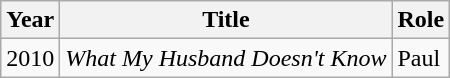<table class = "wikitable sortable">
<tr>
<th>Year</th>
<th>Title</th>
<th>Role</th>
</tr>
<tr>
<td>2010</td>
<td><em>What My Husband Doesn't Know</em></td>
<td>Paul</td>
</tr>
</table>
